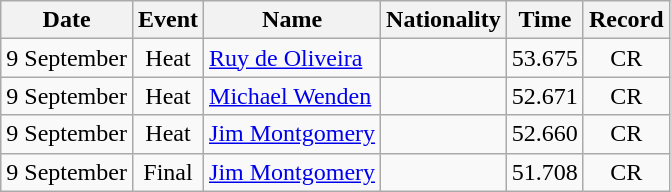<table class=wikitable style=text-align:center>
<tr>
<th>Date</th>
<th>Event</th>
<th>Name</th>
<th>Nationality</th>
<th>Time</th>
<th>Record</th>
</tr>
<tr>
<td>9 September</td>
<td>Heat</td>
<td align=left><a href='#'>Ruy de Oliveira</a></td>
<td align=left></td>
<td>53.675</td>
<td>CR</td>
</tr>
<tr>
<td>9 September</td>
<td>Heat</td>
<td align=left><a href='#'>Michael Wenden</a></td>
<td align=left></td>
<td>52.671</td>
<td>CR</td>
</tr>
<tr>
<td>9 September</td>
<td>Heat</td>
<td align=left><a href='#'>Jim Montgomery</a></td>
<td align=left></td>
<td>52.660</td>
<td>CR</td>
</tr>
<tr>
<td>9 September</td>
<td>Final</td>
<td align=left><a href='#'>Jim Montgomery</a></td>
<td align=left></td>
<td>51.708</td>
<td>CR</td>
</tr>
</table>
